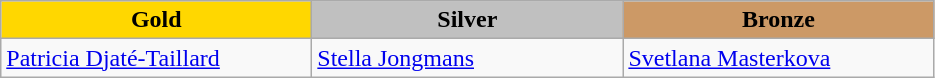<table class="wikitable" style="text-align:left">
<tr align="center">
<td width=200 bgcolor=gold><strong>Gold</strong></td>
<td width=200 bgcolor=silver><strong>Silver</strong></td>
<td width=200 bgcolor=CC9966><strong>Bronze</strong></td>
</tr>
<tr>
<td><a href='#'>Patricia Djaté-Taillard</a><br><em></em></td>
<td><a href='#'>Stella Jongmans</a><br><em></em></td>
<td><a href='#'>Svetlana Masterkova</a><br><em></em></td>
</tr>
</table>
